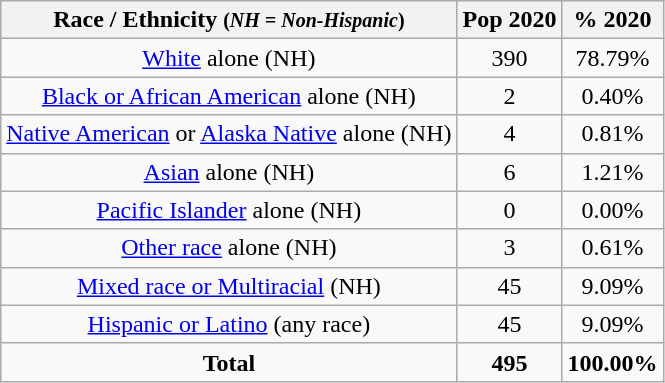<table class="wikitable" style="text-align:center;">
<tr>
<th>Race / Ethnicity <small>(<em>NH = Non-Hispanic</em>)</small></th>
<th>Pop 2020</th>
<th>% 2020</th>
</tr>
<tr>
<td><a href='#'>White</a> alone (NH)</td>
<td>390</td>
<td>78.79%</td>
</tr>
<tr>
<td><a href='#'>Black or African American</a> alone (NH)</td>
<td>2</td>
<td>0.40%</td>
</tr>
<tr>
<td><a href='#'>Native American</a> or <a href='#'>Alaska Native</a> alone (NH)</td>
<td>4</td>
<td>0.81%</td>
</tr>
<tr>
<td><a href='#'>Asian</a> alone (NH)</td>
<td>6</td>
<td>1.21%</td>
</tr>
<tr>
<td><a href='#'>Pacific Islander</a> alone (NH)</td>
<td>0</td>
<td>0.00%</td>
</tr>
<tr>
<td><a href='#'>Other race</a> alone (NH)</td>
<td>3</td>
<td>0.61%</td>
</tr>
<tr>
<td><a href='#'>Mixed race or Multiracial</a> (NH)</td>
<td>45</td>
<td>9.09%</td>
</tr>
<tr>
<td><a href='#'>Hispanic or Latino</a> (any race)</td>
<td>45</td>
<td>9.09%</td>
</tr>
<tr>
<td><strong>Total</strong></td>
<td><strong>495</strong></td>
<td><strong>100.00%</strong></td>
</tr>
</table>
